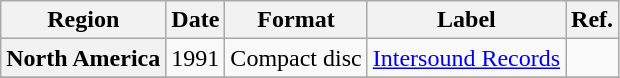<table class="wikitable plainrowheaders">
<tr>
<th scope="col">Region</th>
<th scope="col">Date</th>
<th scope="col">Format</th>
<th scope="col">Label</th>
<th scope="col">Ref.</th>
</tr>
<tr>
<th scope="row">North America</th>
<td>1991</td>
<td>Compact disc</td>
<td><a href='#'>Intersound Records</a></td>
<td></td>
</tr>
<tr>
</tr>
</table>
